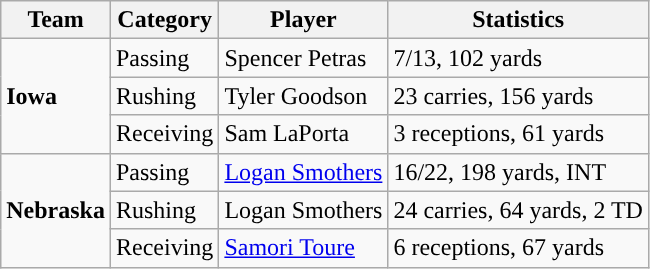<table class="wikitable" style="float: left;">
<tr>
<th>Team</th>
<th>Category</th>
<th>Player</th>
<th>Statistics</th>
</tr>
<tr>
<td rowspan=3><strong>Iowa</strong></td>
<td>Passing</td>
<td>Spencer Petras</td>
<td>7/13, 102 yards</td>
</tr>
<tr>
<td>Rushing</td>
<td>Tyler Goodson</td>
<td>23 carries, 156 yards</td>
</tr>
<tr>
<td>Receiving</td>
<td>Sam LaPorta</td>
<td>3 receptions, 61 yards</td>
</tr>
<tr>
<td rowspan=3><strong>Nebraska</strong></td>
<td>Passing</td>
<td><a href='#'>Logan Smothers</a></td>
<td>16/22, 198 yards, INT</td>
</tr>
<tr>
<td>Rushing</td>
<td>Logan Smothers</td>
<td>24 carries, 64 yards, 2 TD</td>
</tr>
<tr>
<td>Receiving</td>
<td><a href='#'>Samori Toure</a></td>
<td>6 receptions, 67 yards</td>
</tr>
</table>
